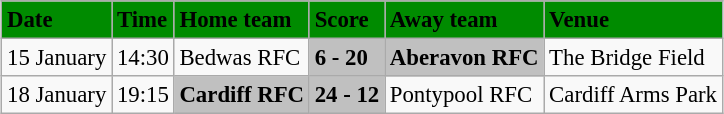<table class="wikitable" style="margin:0.5em auto; font-size:95%">
<tr bgcolor="#008B00">
<td><strong>Date</strong></td>
<td><strong>Time</strong></td>
<td><strong>Home team</strong></td>
<td><strong>Score</strong></td>
<td><strong>Away team</strong></td>
<td><strong>Venue</strong></td>
</tr>
<tr>
<td>15 January</td>
<td>14:30</td>
<td>Bedwas RFC</td>
<td bgcolor="silver"><strong>6 - 20</strong></td>
<td bgcolor="silver"><strong>Aberavon RFC</strong></td>
<td>The Bridge Field</td>
</tr>
<tr>
<td>18 January</td>
<td>19:15</td>
<td bgcolor="silver"><strong>Cardiff RFC</strong></td>
<td bgcolor="silver"><strong>24 - 12</strong></td>
<td>Pontypool RFC</td>
<td>Cardiff Arms Park</td>
</tr>
</table>
